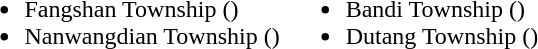<table>
<tr>
<td valign="top"><br><ul><li>Fangshan Township ()</li><li>Nanwangdian Township ()</li></ul></td>
<td valign="top"><br><ul><li>Bandi Township ()</li><li>Dutang Township ()</li></ul></td>
</tr>
</table>
